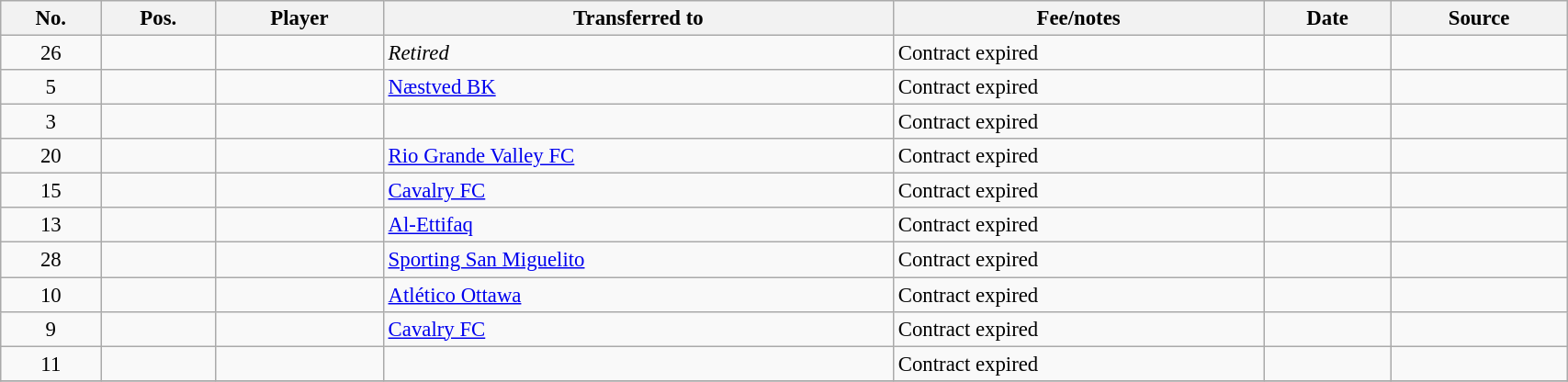<table class="wikitable sortable" style="width:90%; font-size:95%;">
<tr>
<th>No.</th>
<th>Pos.</th>
<th>Player</th>
<th>Transferred to</th>
<th>Fee/notes</th>
<th>Date</th>
<th>Source</th>
</tr>
<tr>
<td align=center>26</td>
<td align=center></td>
<td></td>
<td><em>Retired</em></td>
<td>Contract expired</td>
<td></td>
<td></td>
</tr>
<tr>
<td align=center>5</td>
<td align=center></td>
<td></td>
<td> <a href='#'>Næstved BK</a></td>
<td>Contract expired</td>
<td></td>
<td></td>
</tr>
<tr>
<td align=center>3</td>
<td align=center></td>
<td></td>
<td></td>
<td>Contract expired</td>
<td></td>
<td></td>
</tr>
<tr>
<td align=center>20</td>
<td align=center></td>
<td></td>
<td> <a href='#'>Rio Grande Valley FC</a></td>
<td>Contract expired</td>
<td></td>
<td></td>
</tr>
<tr>
<td align=center>15</td>
<td align=center></td>
<td></td>
<td> <a href='#'>Cavalry FC</a></td>
<td>Contract expired</td>
<td></td>
<td></td>
</tr>
<tr>
<td align=center>13</td>
<td align=center></td>
<td></td>
<td> <a href='#'>Al-Ettifaq</a></td>
<td>Contract expired</td>
<td></td>
<td></td>
</tr>
<tr>
<td align=center>28</td>
<td align=center></td>
<td></td>
<td> <a href='#'>Sporting San Miguelito</a></td>
<td>Contract expired</td>
<td></td>
<td></td>
</tr>
<tr>
<td align=center>10</td>
<td align=center></td>
<td></td>
<td> <a href='#'>Atlético Ottawa</a></td>
<td>Contract expired</td>
<td></td>
<td></td>
</tr>
<tr>
<td align=center>9</td>
<td align=center></td>
<td></td>
<td> <a href='#'>Cavalry FC</a></td>
<td>Contract expired</td>
<td></td>
<td></td>
</tr>
<tr>
<td align=center>11</td>
<td align=center></td>
<td></td>
<td></td>
<td>Contract expired</td>
<td></td>
<td></td>
</tr>
<tr>
</tr>
</table>
